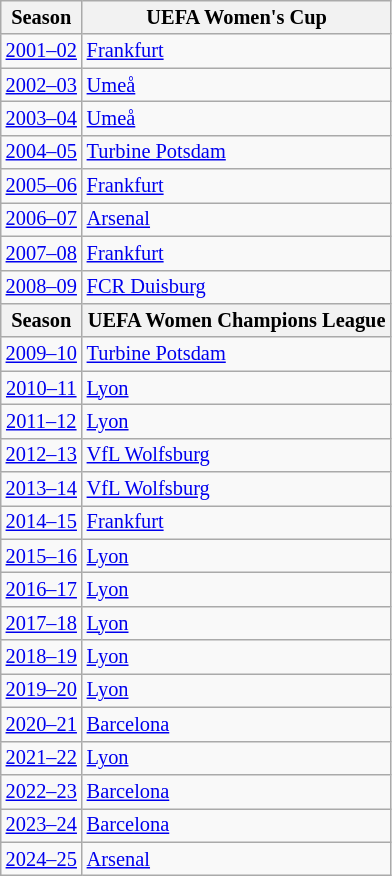<table class="wikitable floatright" style="text-align:left; margin-top:15px; font-size:85%">
<tr>
<th>Season</th>
<th style="width:200px">UEFA Women's Cup</th>
</tr>
<tr>
<td style="text-align:center"><a href='#'>2001–02</a></td>
<td> <a href='#'>Frankfurt</a></td>
</tr>
<tr>
<td style="text-align:center"><a href='#'>2002–03</a></td>
<td> <a href='#'>Umeå</a></td>
</tr>
<tr>
<td style="text-align:center"><a href='#'>2003–04</a></td>
<td> <a href='#'>Umeå</a> </td>
</tr>
<tr>
<td style="text-align:center"><a href='#'>2004–05</a></td>
<td> <a href='#'>Turbine Potsdam</a></td>
</tr>
<tr>
<td style="text-align:center"><a href='#'>2005–06</a></td>
<td> <a href='#'>Frankfurt</a> </td>
</tr>
<tr>
<td style="text-align:center"><a href='#'>2006–07</a></td>
<td> <a href='#'>Arsenal</a></td>
</tr>
<tr>
<td style="text-align:center"><a href='#'>2007–08</a></td>
<td> <a href='#'>Frankfurt</a> </td>
</tr>
<tr>
<td style="text-align:center"><a href='#'>2008–09</a></td>
<td> <a href='#'>FCR Duisburg</a></td>
</tr>
<tr>
<th>Season</th>
<th>UEFA Women Champions League</th>
</tr>
<tr>
<td style="text-align:center"><a href='#'>2009–10</a></td>
<td> <a href='#'>Turbine Potsdam</a> </td>
</tr>
<tr>
<td style="text-align:center"><a href='#'>2010–11</a></td>
<td> <a href='#'>Lyon</a></td>
</tr>
<tr>
<td style="text-align:center"><a href='#'>2011–12</a></td>
<td> <a href='#'>Lyon</a> </td>
</tr>
<tr>
<td style="text-align:center"><a href='#'>2012–13</a></td>
<td> <a href='#'>VfL Wolfsburg</a></td>
</tr>
<tr>
<td style="text-align:center"><a href='#'>2013–14</a></td>
<td> <a href='#'>VfL Wolfsburg</a> </td>
</tr>
<tr>
<td style="text-align:center"><a href='#'>2014–15</a></td>
<td> <a href='#'>Frankfurt</a> </td>
</tr>
<tr>
<td style="text-align:center"><a href='#'>2015–16</a></td>
<td> <a href='#'>Lyon</a> </td>
</tr>
<tr>
<td style="text-align:center"><a href='#'>2016–17</a></td>
<td> <a href='#'>Lyon</a> </td>
</tr>
<tr>
<td style="text-align:center"><a href='#'>2017–18</a></td>
<td> <a href='#'>Lyon</a> </td>
</tr>
<tr>
<td style="text-align:center"><a href='#'>2018–19</a></td>
<td> <a href='#'>Lyon</a> </td>
</tr>
<tr>
<td style="text-align:center"><a href='#'>2019–20</a></td>
<td> <a href='#'>Lyon</a> </td>
</tr>
<tr>
<td style="text-align:center"><a href='#'>2020–21</a></td>
<td> <a href='#'>Barcelona</a></td>
</tr>
<tr>
<td style="text-align:center"><a href='#'>2021–22</a></td>
<td> <a href='#'>Lyon</a> </td>
</tr>
<tr>
<td style="text-align:center"><a href='#'>2022–23</a></td>
<td> <a href='#'>Barcelona</a> </td>
</tr>
<tr>
<td style="text-align:center"><a href='#'>2023–24</a></td>
<td> <a href='#'>Barcelona</a> </td>
</tr>
<tr>
<td style="text-align:center"><a href='#'>2024–25</a></td>
<td> <a href='#'>Arsenal</a> </td>
</tr>
</table>
